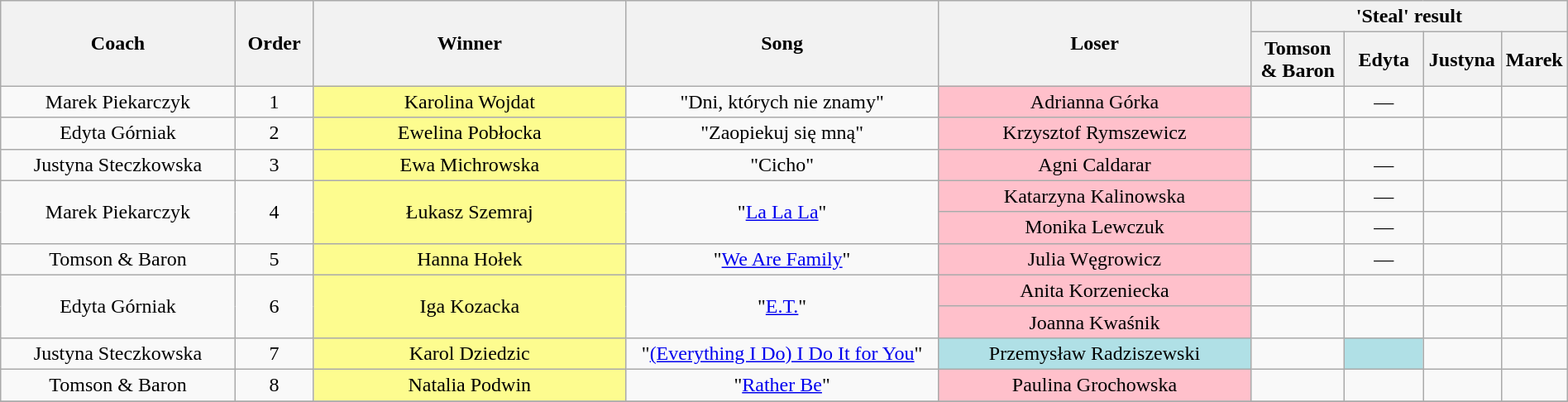<table class="wikitable" style="text-align: center; width:100%;">
<tr>
<th rowspan="2" width="15%">Coach</th>
<th rowspan="2" width="05%">Order</th>
<th rowspan="2" width="20%">Winner</th>
<th rowspan="2" width="20%">Song</th>
<th rowspan="2" width="20%">Loser</th>
<th colspan="4" width="20%">'Steal' result</th>
</tr>
<tr>
<th width="06%">Tomson <br> & Baron</th>
<th width="05%">Edyta</th>
<th width="05%">Justyna</th>
<th width="05%">Marek</th>
</tr>
<tr>
<td>Marek Piekarczyk</td>
<td>1</td>
<td style="background:#fdfc8f;">Karolina Wojdat</td>
<td>"Dni, których nie znamy"</td>
<td style="background:pink;">Adrianna Górka</td>
<td></td>
<td>—</td>
<td></td>
<td></td>
</tr>
<tr>
<td>Edyta Górniak</td>
<td>2</td>
<td style="background:#fdfc8f;">Ewelina Pobłocka</td>
<td>"Zaopiekuj się mną"</td>
<td style="background:pink;">Krzysztof Rymszewicz</td>
<td></td>
<td></td>
<td></td>
<td></td>
</tr>
<tr>
<td>Justyna Steczkowska</td>
<td>3</td>
<td style="background:#fdfc8f;">Ewa Michrowska</td>
<td>"Cicho"</td>
<td style="background:pink;">Agni Caldarar</td>
<td></td>
<td>—</td>
<td></td>
<td></td>
</tr>
<tr>
<td rowspan="2">Marek Piekarczyk</td>
<td rowspan="2">4</td>
<td rowspan="2" style="background:#fdfc8f;">Łukasz Szemraj</td>
<td rowspan="2">"<a href='#'>La La La</a>"</td>
<td style="background:pink;">Katarzyna Kalinowska</td>
<td></td>
<td>—</td>
<td></td>
<td></td>
</tr>
<tr>
<td style="background:pink;">Monika Lewczuk</td>
<td></td>
<td>—</td>
<td></td>
<td></td>
</tr>
<tr>
<td>Tomson & Baron</td>
<td>5</td>
<td style="background:#fdfc8f;">Hanna Hołek</td>
<td>"<a href='#'>We Are Family</a>"</td>
<td style="background:pink;">Julia Węgrowicz</td>
<td></td>
<td>—</td>
<td></td>
<td></td>
</tr>
<tr>
<td rowspan="2">Edyta Górniak</td>
<td rowspan="2">6</td>
<td rowspan="2" style="background:#fdfc8f;">Iga Kozacka</td>
<td rowspan="2">"<a href='#'>E.T.</a>"</td>
<td style="background:pink;">Anita Korzeniecka</td>
<td></td>
<td></td>
<td></td>
<td></td>
</tr>
<tr>
<td style="background:pink;">Joanna Kwaśnik</td>
<td></td>
<td></td>
<td></td>
<td></td>
</tr>
<tr>
<td>Justyna Steczkowska</td>
<td>7</td>
<td style="background:#fdfc8f;">Karol Dziedzic</td>
<td>"<a href='#'>(Everything I Do) I Do It for You</a>"</td>
<td style="background:#B0E0E6;">Przemysław Radziszewski</td>
<td></td>
<td style="background:#b0e0e6;"><strong></strong></td>
<td></td>
<td></td>
</tr>
<tr>
<td>Tomson & Baron</td>
<td>8</td>
<td style="background:#fdfc8f;">Natalia Podwin</td>
<td>"<a href='#'>Rather Be</a>"</td>
<td style="background:pink">Paulina Grochowska</td>
<td></td>
<td></td>
<td></td>
<td></td>
</tr>
<tr>
</tr>
</table>
